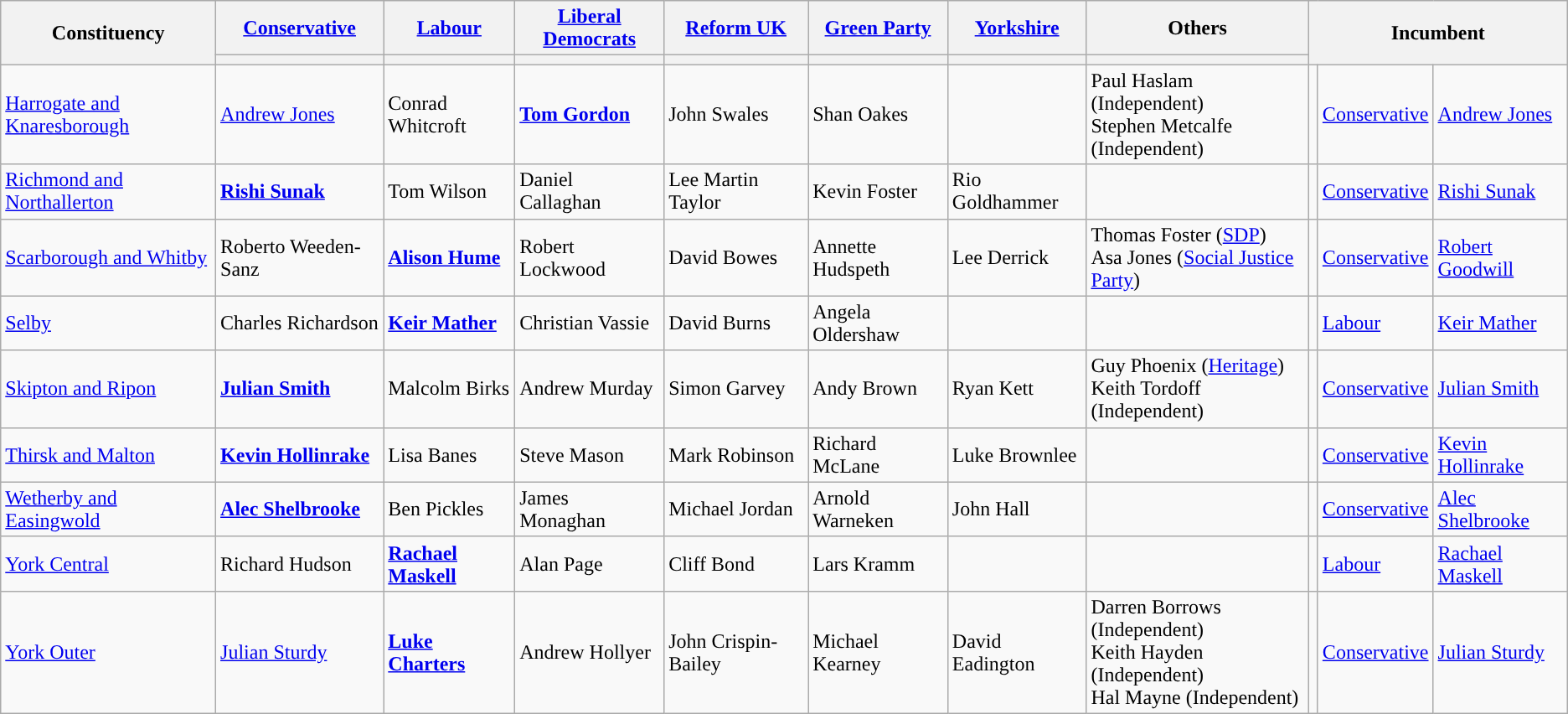<table class="wikitable sortable sticky-header">
<tr>
<th rowspan="2">Constituency</th>
<th><a href='#'>Conservative</a></th>
<th><a href='#'>Labour</a></th>
<th><a href='#'>Liberal Democrats</a></th>
<th><a href='#'>Reform UK</a></th>
<th><a href='#'>Green Party</a></th>
<th><a href='#'>Yorkshire</a></th>
<th>Others</th>
<th colspan="3" rowspan="2">Incumbent</th>
</tr>
<tr>
<th class="unsortable" style="background-color: "></th>
<th class="unsortable" style="background-color: "></th>
<th class="unsortable" style="background-color: "></th>
<th class="unsortable" style="background-color: "></th>
<th class="unsortable" style="background-color: "></th>
<th class="unsortable" style="background-color: "></th>
<th></th>
</tr>
<tr>
<td><a href='#'>Harrogate and Knaresborough</a></td>
<td><a href='#'>Andrew Jones</a></td>
<td>Conrad Whitcroft</td>
<td><strong><a href='#'>Tom Gordon</a></strong></td>
<td>John Swales</td>
<td>Shan Oakes</td>
<td></td>
<td>Paul Haslam (Independent)<br>Stephen Metcalfe (Independent)</td>
<td></td>
<td><a href='#'>Conservative</a></td>
<td><a href='#'>Andrew Jones</a></td>
</tr>
<tr>
<td><a href='#'>Richmond and Northallerton</a></td>
<td><strong><a href='#'>Rishi Sunak</a></strong></td>
<td>Tom Wilson</td>
<td>Daniel Callaghan</td>
<td>Lee Martin Taylor</td>
<td>Kevin Foster</td>
<td>Rio Goldhammer</td>
<td></td>
<td></td>
<td><a href='#'>Conservative</a></td>
<td><a href='#'>Rishi Sunak</a></td>
</tr>
<tr>
<td><a href='#'>Scarborough and Whitby</a></td>
<td>Roberto Weeden-Sanz</td>
<td><strong><a href='#'>Alison Hume</a></strong></td>
<td>Robert Lockwood</td>
<td>David Bowes</td>
<td>Annette Hudspeth</td>
<td>Lee Derrick</td>
<td>Thomas Foster (<a href='#'>SDP</a>)<br>Asa Jones (<a href='#'>Social Justice Party</a>)</td>
<td></td>
<td><a href='#'>Conservative</a></td>
<td><a href='#'>Robert Goodwill</a></td>
</tr>
<tr>
<td><a href='#'>Selby</a></td>
<td>Charles Richardson</td>
<td><strong><a href='#'>Keir Mather</a></strong></td>
<td>Christian Vassie</td>
<td>David Burns</td>
<td>Angela Oldershaw</td>
<td></td>
<td></td>
<td></td>
<td><a href='#'>Labour</a></td>
<td><a href='#'>Keir Mather</a></td>
</tr>
<tr>
<td><a href='#'>Skipton and Ripon</a></td>
<td><strong><a href='#'>Julian Smith</a></strong></td>
<td>Malcolm Birks</td>
<td>Andrew Murday</td>
<td>Simon Garvey</td>
<td>Andy Brown</td>
<td>Ryan Kett</td>
<td>Guy Phoenix (<a href='#'>Heritage</a>)<br>Keith Tordoff (Independent)</td>
<td></td>
<td><a href='#'>Conservative</a></td>
<td><a href='#'>Julian Smith</a></td>
</tr>
<tr>
<td><a href='#'>Thirsk and Malton</a></td>
<td><strong><a href='#'>Kevin Hollinrake</a></strong></td>
<td>Lisa Banes</td>
<td>Steve Mason</td>
<td>Mark Robinson</td>
<td>Richard McLane</td>
<td>Luke Brownlee</td>
<td></td>
<td></td>
<td><a href='#'>Conservative</a></td>
<td><a href='#'>Kevin Hollinrake</a></td>
</tr>
<tr>
<td><a href='#'>Wetherby and Easingwold</a></td>
<td><strong><a href='#'>Alec Shelbrooke</a></strong></td>
<td>Ben Pickles</td>
<td>James Monaghan</td>
<td>Michael Jordan</td>
<td>Arnold Warneken</td>
<td>John Hall</td>
<td></td>
<td></td>
<td><a href='#'>Conservative</a></td>
<td><a href='#'>Alec Shelbrooke</a></td>
</tr>
<tr>
<td><a href='#'>York Central</a></td>
<td>Richard Hudson</td>
<td><strong><a href='#'>Rachael Maskell</a></strong></td>
<td>Alan Page</td>
<td>Cliff Bond</td>
<td>Lars Kramm</td>
<td></td>
<td></td>
<td></td>
<td><a href='#'>Labour</a></td>
<td><a href='#'>Rachael Maskell</a></td>
</tr>
<tr>
<td><a href='#'>York Outer</a></td>
<td><a href='#'>Julian Sturdy</a></td>
<td><strong><a href='#'>Luke Charters</a></strong></td>
<td>Andrew Hollyer</td>
<td>John Crispin-Bailey</td>
<td>Michael Kearney</td>
<td>David Eadington</td>
<td>Darren Borrows (Independent)<br>Keith Hayden (Independent)<br>Hal Mayne (Independent)</td>
<td></td>
<td><a href='#'>Conservative</a></td>
<td><a href='#'>Julian Sturdy</a></td>
</tr>
</table>
